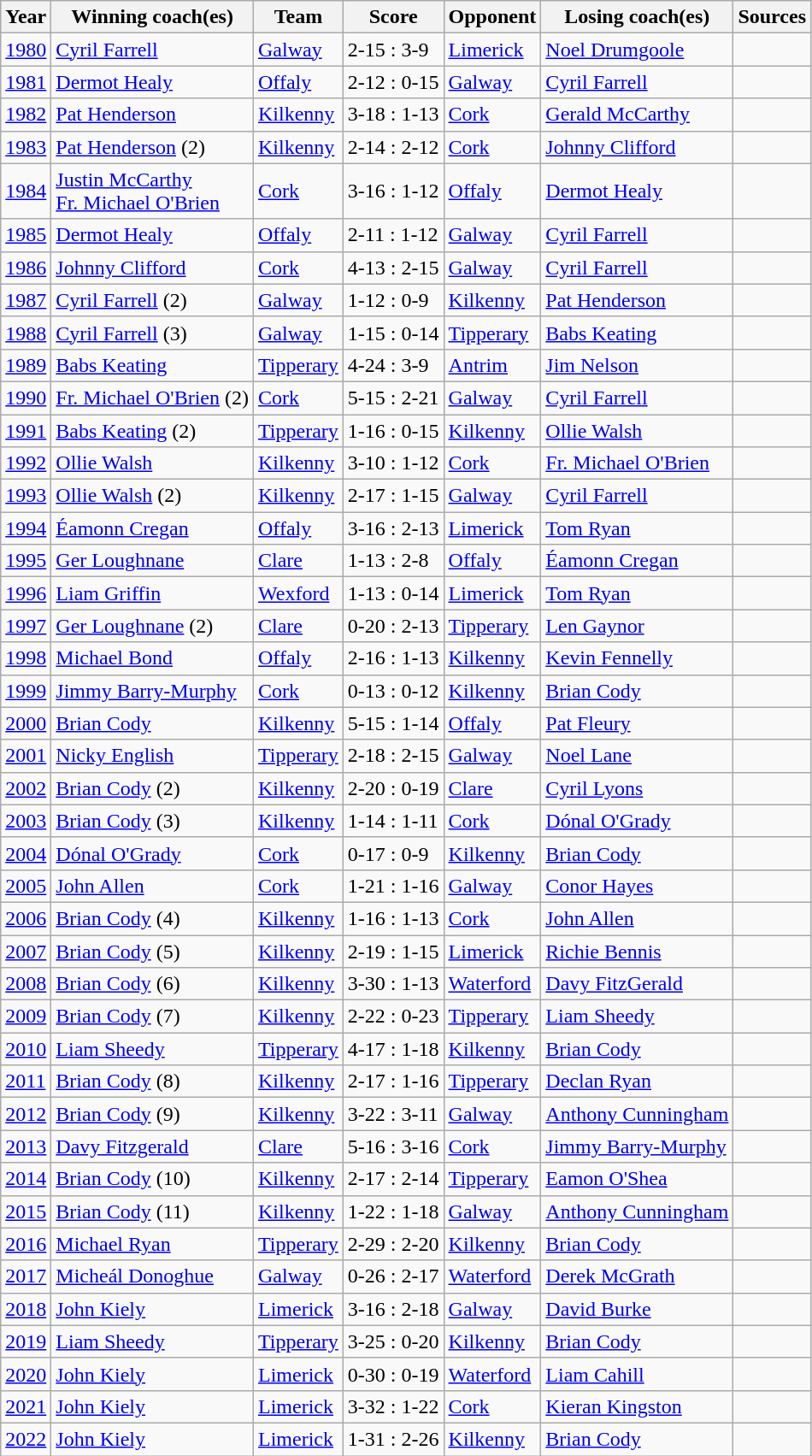<table class="wikitable">
<tr>
<th bgcolor="#DDDDFF">Year</th>
<th bgcolor="#DDDDFF">Winning coach(es)</th>
<th bgcolor="#DDDDFF">Team</th>
<th bgcolor="#DDDDFF">Score</th>
<th bgcolor="#DDDDFF">Opponent</th>
<th bgcolor="#DDDDFF">Losing coach(es)</th>
<th bgcolor="#DDDDFF">Sources</th>
</tr>
<tr>
<td><a href='#'>1980</a></td>
<td><a href='#'>Cyril Farrell</a></td>
<td><a href='#'>Galway</a></td>
<td>2-15 : 3-9</td>
<td><a href='#'>Limerick</a></td>
<td><a href='#'>Noel Drumgoole</a></td>
<td></td>
</tr>
<tr>
<td><a href='#'>1981</a></td>
<td><a href='#'>Dermot Healy</a></td>
<td><a href='#'>Offaly</a></td>
<td>2-12 : 0-15</td>
<td><a href='#'>Galway</a></td>
<td><a href='#'>Cyril Farrell</a></td>
<td></td>
</tr>
<tr>
<td><a href='#'>1982</a></td>
<td><a href='#'>Pat Henderson</a></td>
<td><a href='#'>Kilkenny</a></td>
<td>3-18 : 1-13</td>
<td><a href='#'>Cork</a></td>
<td><a href='#'>Gerald McCarthy</a></td>
<td></td>
</tr>
<tr>
<td><a href='#'>1983</a></td>
<td><a href='#'>Pat Henderson</a> (2)</td>
<td><a href='#'>Kilkenny</a></td>
<td>2-14 : 2-12</td>
<td><a href='#'>Cork</a></td>
<td><a href='#'>Johnny Clifford</a></td>
<td></td>
</tr>
<tr>
<td><a href='#'>1984</a></td>
<td><a href='#'>Justin McCarthy</a><br><a href='#'>Fr. Michael O'Brien</a></td>
<td><a href='#'>Cork</a></td>
<td>3-16 : 1-12</td>
<td><a href='#'>Offaly</a></td>
<td><a href='#'>Dermot Healy</a></td>
<td></td>
</tr>
<tr>
<td><a href='#'>1985</a></td>
<td><a href='#'>Dermot Healy</a></td>
<td><a href='#'>Offaly</a></td>
<td>2-11 : 1-12</td>
<td><a href='#'>Galway</a></td>
<td><a href='#'>Cyril Farrell</a></td>
<td></td>
</tr>
<tr>
<td><a href='#'>1986</a></td>
<td><a href='#'>Johnny Clifford</a></td>
<td><a href='#'>Cork</a></td>
<td>4-13 : 2-15</td>
<td><a href='#'>Galway</a></td>
<td><a href='#'>Cyril Farrell</a></td>
<td></td>
</tr>
<tr>
<td><a href='#'>1987</a></td>
<td><a href='#'>Cyril Farrell</a> (2)</td>
<td><a href='#'>Galway</a></td>
<td>1-12 : 0-9</td>
<td><a href='#'>Kilkenny</a></td>
<td><a href='#'>Pat Henderson</a></td>
<td></td>
</tr>
<tr>
<td><a href='#'>1988</a></td>
<td><a href='#'>Cyril Farrell</a> (3)</td>
<td><a href='#'>Galway</a></td>
<td>1-15 : 0-14</td>
<td><a href='#'>Tipperary</a></td>
<td><a href='#'>Babs Keating</a></td>
<td></td>
</tr>
<tr>
<td><a href='#'>1989</a></td>
<td><a href='#'>Babs Keating</a></td>
<td><a href='#'>Tipperary</a></td>
<td>4-24 : 3-9</td>
<td><a href='#'>Antrim</a></td>
<td><a href='#'>Jim Nelson</a></td>
<td></td>
</tr>
<tr>
<td><a href='#'>1990</a></td>
<td><a href='#'>Fr. Michael O'Brien</a> (2)</td>
<td><a href='#'>Cork</a></td>
<td>5-15 : 2-21</td>
<td><a href='#'>Galway</a></td>
<td><a href='#'>Cyril Farrell</a></td>
<td></td>
</tr>
<tr>
<td><a href='#'>1991</a></td>
<td><a href='#'>Babs Keating</a> (2)</td>
<td><a href='#'>Tipperary</a></td>
<td>1-16 : 0-15</td>
<td><a href='#'>Kilkenny</a></td>
<td><a href='#'>Ollie Walsh</a></td>
<td></td>
</tr>
<tr>
<td><a href='#'>1992</a></td>
<td><a href='#'>Ollie Walsh</a></td>
<td><a href='#'>Kilkenny</a></td>
<td>3-10 : 1-12</td>
<td><a href='#'>Cork</a></td>
<td><a href='#'>Fr. Michael O'Brien</a></td>
<td></td>
</tr>
<tr>
<td><a href='#'>1993</a></td>
<td><a href='#'>Ollie Walsh</a> (2)</td>
<td><a href='#'>Kilkenny</a></td>
<td>2-17 : 1-15</td>
<td><a href='#'>Galway</a></td>
<td><a href='#'>Cyril Farrell</a></td>
<td></td>
</tr>
<tr>
<td><a href='#'>1994</a></td>
<td><a href='#'>Éamonn Cregan</a></td>
<td><a href='#'>Offaly</a></td>
<td>3-16 : 2-13</td>
<td><a href='#'>Limerick</a></td>
<td><a href='#'>Tom Ryan</a></td>
<td></td>
</tr>
<tr>
<td><a href='#'>1995</a></td>
<td><a href='#'>Ger Loughnane</a></td>
<td><a href='#'>Clare</a></td>
<td>1-13 : 2-8</td>
<td><a href='#'>Offaly</a></td>
<td><a href='#'>Éamonn Cregan</a></td>
<td></td>
</tr>
<tr>
<td><a href='#'>1996</a></td>
<td><a href='#'>Liam Griffin</a></td>
<td><a href='#'>Wexford</a></td>
<td>1-13 : 0-14</td>
<td><a href='#'>Limerick</a></td>
<td><a href='#'>Tom Ryan</a></td>
<td></td>
</tr>
<tr>
<td><a href='#'>1997</a></td>
<td><a href='#'>Ger Loughnane</a> (2)</td>
<td><a href='#'>Clare</a></td>
<td>0-20 : 2-13</td>
<td><a href='#'>Tipperary</a></td>
<td><a href='#'>Len Gaynor</a></td>
<td></td>
</tr>
<tr>
<td><a href='#'>1998</a></td>
<td><a href='#'>Michael Bond</a></td>
<td><a href='#'>Offaly</a></td>
<td>2-16 : 1-13</td>
<td><a href='#'>Kilkenny</a></td>
<td><a href='#'>Kevin Fennelly</a></td>
<td></td>
</tr>
<tr>
<td><a href='#'>1999</a></td>
<td><a href='#'>Jimmy Barry-Murphy</a></td>
<td><a href='#'>Cork</a></td>
<td>0-13 : 0-12</td>
<td><a href='#'>Kilkenny</a></td>
<td><a href='#'>Brian Cody</a></td>
<td></td>
</tr>
<tr>
<td><a href='#'>2000</a></td>
<td><a href='#'>Brian Cody</a></td>
<td><a href='#'>Kilkenny</a></td>
<td>5-15 : 1-14</td>
<td><a href='#'>Offaly</a></td>
<td><a href='#'>Pat Fleury</a></td>
<td></td>
</tr>
<tr>
<td><a href='#'>2001</a></td>
<td><a href='#'>Nicky English</a></td>
<td><a href='#'>Tipperary</a></td>
<td>2-18 : 2-15</td>
<td><a href='#'>Galway</a></td>
<td><a href='#'>Noel Lane</a></td>
<td></td>
</tr>
<tr>
<td><a href='#'>2002</a></td>
<td><a href='#'>Brian Cody</a> (2)</td>
<td><a href='#'>Kilkenny</a></td>
<td>2-20 : 0-19</td>
<td><a href='#'>Clare</a></td>
<td><a href='#'>Cyril Lyons</a></td>
<td></td>
</tr>
<tr>
<td><a href='#'>2003</a></td>
<td><a href='#'>Brian Cody</a> (3)</td>
<td><a href='#'>Kilkenny</a></td>
<td>1-14 : 1-11</td>
<td><a href='#'>Cork</a></td>
<td><a href='#'>Dónal O'Grady</a></td>
<td></td>
</tr>
<tr>
<td><a href='#'>2004</a></td>
<td><a href='#'>Dónal O'Grady</a></td>
<td><a href='#'>Cork</a></td>
<td>0-17 : 0-9</td>
<td><a href='#'>Kilkenny</a></td>
<td><a href='#'>Brian Cody</a></td>
<td></td>
</tr>
<tr>
<td><a href='#'>2005</a></td>
<td><a href='#'>John Allen</a></td>
<td><a href='#'>Cork</a></td>
<td>1-21 : 1-16</td>
<td><a href='#'>Galway</a></td>
<td><a href='#'>Conor Hayes</a></td>
<td></td>
</tr>
<tr>
<td><a href='#'>2006</a></td>
<td><a href='#'>Brian Cody</a> (4)</td>
<td><a href='#'>Kilkenny</a></td>
<td>1-16 : 1-13</td>
<td><a href='#'>Cork</a></td>
<td><a href='#'>John Allen</a></td>
<td></td>
</tr>
<tr>
<td><a href='#'>2007</a></td>
<td><a href='#'>Brian Cody</a> (5)</td>
<td><a href='#'>Kilkenny</a></td>
<td>2-19 : 1-15</td>
<td><a href='#'>Limerick</a></td>
<td><a href='#'>Richie Bennis</a></td>
<td></td>
</tr>
<tr>
<td><a href='#'>2008</a></td>
<td><a href='#'>Brian Cody</a> (6)</td>
<td><a href='#'>Kilkenny</a></td>
<td>3-30 : 1-13</td>
<td><a href='#'>Waterford</a></td>
<td><a href='#'>Davy FitzGerald</a></td>
<td></td>
</tr>
<tr>
<td><a href='#'>2009</a></td>
<td><a href='#'>Brian Cody</a> (7)</td>
<td><a href='#'>Kilkenny</a></td>
<td>2-22 : 0-23</td>
<td><a href='#'>Tipperary</a></td>
<td><a href='#'>Liam Sheedy</a></td>
<td></td>
</tr>
<tr>
<td><a href='#'>2010</a></td>
<td><a href='#'>Liam Sheedy</a></td>
<td><a href='#'>Tipperary</a></td>
<td>4-17 : 1-18</td>
<td><a href='#'>Kilkenny</a></td>
<td><a href='#'>Brian Cody</a></td>
<td></td>
</tr>
<tr>
<td><a href='#'>2011</a></td>
<td><a href='#'>Brian Cody</a> (8)</td>
<td><a href='#'>Kilkenny</a></td>
<td>2-17 : 1-16</td>
<td><a href='#'>Tipperary</a></td>
<td><a href='#'>Declan Ryan</a></td>
<td></td>
</tr>
<tr>
<td><a href='#'>2012</a></td>
<td><a href='#'>Brian Cody</a> (9)</td>
<td><a href='#'>Kilkenny</a></td>
<td>3-22 : 3-11</td>
<td><a href='#'>Galway</a></td>
<td><a href='#'>Anthony Cunningham</a></td>
<td></td>
</tr>
<tr>
<td><a href='#'>2013</a></td>
<td><a href='#'>Davy Fitzgerald</a></td>
<td><a href='#'>Clare</a></td>
<td>5-16 : 3-16</td>
<td><a href='#'>Cork</a></td>
<td><a href='#'>Jimmy Barry-Murphy</a></td>
<td></td>
</tr>
<tr>
<td><a href='#'>2014</a></td>
<td><a href='#'>Brian Cody</a> (10)</td>
<td><a href='#'>Kilkenny</a></td>
<td>2-17 : 2-14</td>
<td><a href='#'>Tipperary</a></td>
<td><a href='#'>Eamon O'Shea</a></td>
<td></td>
</tr>
<tr>
<td><a href='#'>2015</a></td>
<td><a href='#'>Brian Cody</a> (11)</td>
<td><a href='#'>Kilkenny</a></td>
<td>1-22 : 1-18</td>
<td><a href='#'>Galway</a></td>
<td><a href='#'>Anthony Cunningham</a></td>
<td></td>
</tr>
<tr>
<td><a href='#'>2016</a></td>
<td><a href='#'>Michael Ryan</a></td>
<td><a href='#'>Tipperary</a></td>
<td>2-29 : 2-20</td>
<td><a href='#'>Kilkenny</a></td>
<td><a href='#'>Brian Cody</a></td>
<td></td>
</tr>
<tr>
<td><a href='#'>2017</a></td>
<td><a href='#'>Micheál Donoghue</a></td>
<td><a href='#'>Galway</a></td>
<td>0-26 : 2-17</td>
<td><a href='#'>Waterford</a></td>
<td><a href='#'>Derek McGrath</a></td>
<td></td>
</tr>
<tr>
<td><a href='#'>2018</a></td>
<td><a href='#'>John Kiely</a></td>
<td><a href='#'>Limerick</a></td>
<td>3-16 : 2-18</td>
<td><a href='#'>Galway</a></td>
<td><a href='#'>David Burke</a></td>
<td></td>
</tr>
<tr>
<td><a href='#'>2019</a></td>
<td><a href='#'>Liam Sheedy</a></td>
<td><a href='#'>Tipperary</a></td>
<td>3-25 : 0-20</td>
<td><a href='#'>Kilkenny</a></td>
<td><a href='#'>Brian Cody</a></td>
<td></td>
</tr>
<tr>
<td><a href='#'>2020</a></td>
<td><a href='#'>John Kiely</a></td>
<td><a href='#'>Limerick</a></td>
<td>0-30 : 0-19</td>
<td><a href='#'>Waterford</a></td>
<td><a href='#'>Liam Cahill</a></td>
<td></td>
</tr>
<tr>
<td><a href='#'>2021</a></td>
<td><a href='#'>John Kiely</a></td>
<td><a href='#'>Limerick</a></td>
<td>3-32 : 1-22</td>
<td><a href='#'>Cork</a></td>
<td><a href='#'>Kieran Kingston</a></td>
<td></td>
</tr>
<tr>
<td><a href='#'>2022</a></td>
<td><a href='#'>John Kiely</a></td>
<td><a href='#'>Limerick</a></td>
<td>1-31 : 2-26</td>
<td><a href='#'>Kilkenny</a></td>
<td><a href='#'>Brian Cody</a></td>
<td></td>
</tr>
</table>
